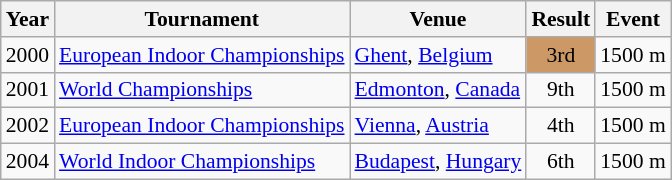<table class="wikitable" style="border-collapse: collapse; font-size: 90%;">
<tr>
<th>Year</th>
<th>Tournament</th>
<th>Venue</th>
<th>Result</th>
<th>Event</th>
</tr>
<tr>
<td>2000</td>
<td><a href='#'>European Indoor Championships</a></td>
<td><a href='#'>Ghent</a>, <a href='#'>Belgium</a></td>
<td bgcolor="cc9966" align="center">3rd</td>
<td>1500 m</td>
</tr>
<tr>
<td>2001</td>
<td><a href='#'>World Championships</a></td>
<td><a href='#'>Edmonton</a>, <a href='#'>Canada</a></td>
<td align="center">9th</td>
<td>1500 m</td>
</tr>
<tr>
<td>2002</td>
<td><a href='#'>European Indoor Championships</a></td>
<td><a href='#'>Vienna</a>, <a href='#'>Austria</a></td>
<td align="center">4th</td>
<td>1500 m</td>
</tr>
<tr>
<td>2004</td>
<td><a href='#'>World Indoor Championships</a></td>
<td><a href='#'>Budapest</a>, <a href='#'>Hungary</a></td>
<td align="center">6th</td>
<td>1500 m</td>
</tr>
</table>
